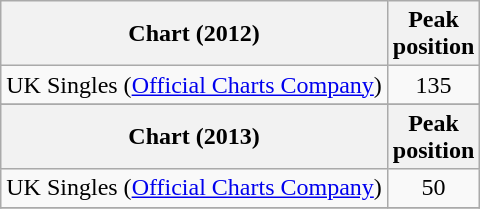<table class="wikitable sortable">
<tr>
<th>Chart (2012)</th>
<th>Peak<br>position</th>
</tr>
<tr>
<td>UK Singles (<a href='#'>Official Charts Company</a>)</td>
<td style="text-align:center;">135</td>
</tr>
<tr>
</tr>
<tr>
<th>Chart (2013)</th>
<th>Peak<br>position</th>
</tr>
<tr>
<td>UK Singles (<a href='#'>Official Charts Company</a>)</td>
<td style="text-align:center;">50</td>
</tr>
<tr>
</tr>
</table>
